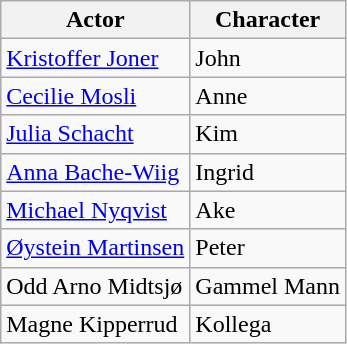<table class="wikitable">
<tr>
<th>Actor</th>
<th>Character</th>
</tr>
<tr>
<td><a href='#'>Kristoffer Joner</a></td>
<td>John</td>
</tr>
<tr>
<td><a href='#'>Cecilie Mosli</a></td>
<td>Anne</td>
</tr>
<tr>
<td><a href='#'>Julia Schacht</a></td>
<td>Kim</td>
</tr>
<tr>
<td><a href='#'>Anna Bache-Wiig</a></td>
<td>Ingrid</td>
</tr>
<tr>
<td><a href='#'>Michael Nyqvist</a></td>
<td>Ake</td>
</tr>
<tr>
<td><a href='#'>Øystein Martinsen</a></td>
<td>Peter</td>
</tr>
<tr>
<td>Odd Arno Midtsjø</td>
<td>Gammel Mann</td>
</tr>
<tr>
<td>Magne Kipperrud</td>
<td>Kollega</td>
</tr>
</table>
